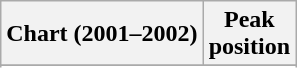<table class="wikitable sortable plainrowheaders" style="text-align:center">
<tr>
<th>Chart (2001–2002)</th>
<th>Peak<br>position</th>
</tr>
<tr>
</tr>
<tr>
</tr>
<tr>
</tr>
</table>
